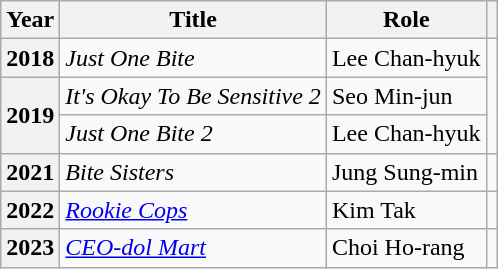<table class="wikitable sortable plainrowheaders">
<tr>
<th scope="col">Year</th>
<th scope="col">Title</th>
<th scope="col">Role</th>
<th scope="col" class="unsortable"></th>
</tr>
<tr>
<th scope="row">2018</th>
<td><em>Just One Bite</em></td>
<td>Lee Chan-hyuk</td>
<td rowspan=3 style="text-align:center"></td>
</tr>
<tr>
<th scope="row" rowspan=2>2019</th>
<td><em>It's Okay To Be Sensitive 2</em></td>
<td>Seo Min-jun</td>
</tr>
<tr>
<td><em>Just One Bite 2</em></td>
<td>Lee Chan-hyuk</td>
</tr>
<tr>
<th scope="row">2021</th>
<td><em>Bite Sisters</em></td>
<td>Jung Sung-min</td>
<td style="text-align:center"></td>
</tr>
<tr>
<th scope="row">2022</th>
<td><em><a href='#'>Rookie Cops</a></em></td>
<td>Kim Tak</td>
<td style="text-align:center"></td>
</tr>
<tr>
<th scope="row">2023</th>
<td><em><a href='#'>CEO-dol Mart</a></em></td>
<td>Choi Ho-rang</td>
<td style="text-align:center"></td>
</tr>
</table>
